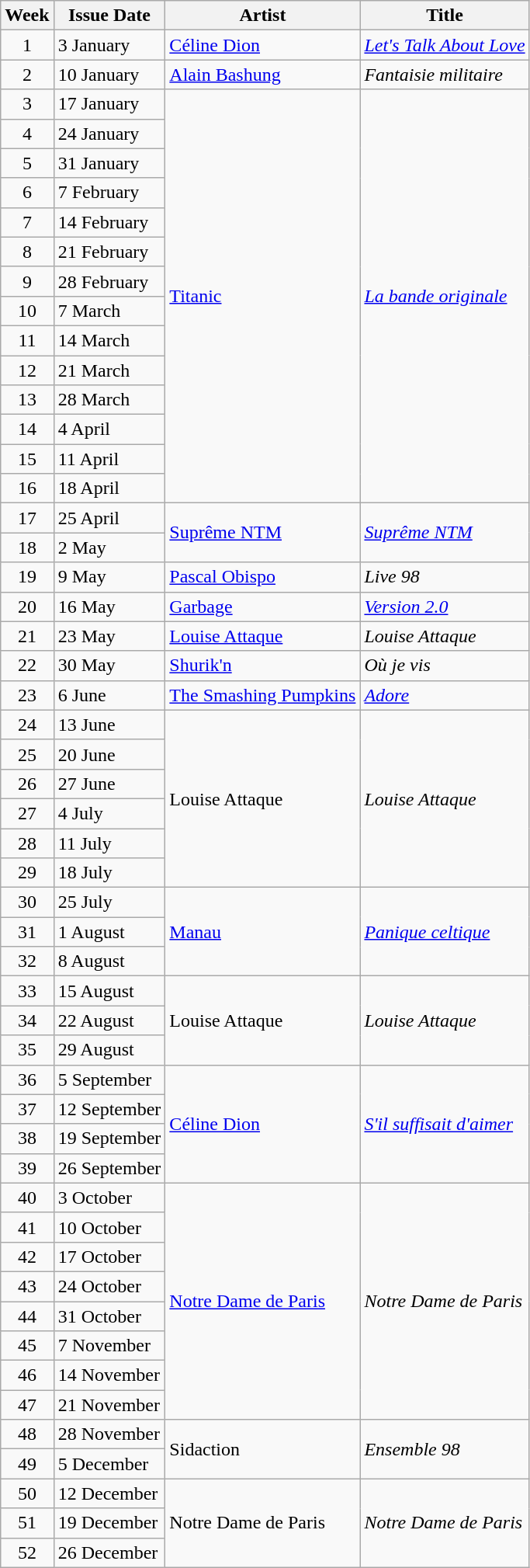<table class="wikitable">
<tr>
<th>Week</th>
<th>Issue Date</th>
<th>Artist</th>
<th>Title</th>
</tr>
<tr>
<td style="text-align: center;">1</td>
<td>3 January</td>
<td><a href='#'>Céline Dion</a></td>
<td><em><a href='#'>Let's Talk About Love</a></em></td>
</tr>
<tr>
<td style="text-align: center;">2</td>
<td>10 January</td>
<td><a href='#'>Alain Bashung</a></td>
<td><em>Fantaisie militaire</em></td>
</tr>
<tr>
<td style="text-align: center;">3</td>
<td>17 January</td>
<td rowspan="14"><a href='#'>Titanic</a></td>
<td rowspan="14"><em><a href='#'>La bande originale</a></em></td>
</tr>
<tr>
<td style="text-align: center;">4</td>
<td>24 January</td>
</tr>
<tr>
<td style="text-align: center;">5</td>
<td>31 January</td>
</tr>
<tr>
<td style="text-align: center;">6</td>
<td>7 February</td>
</tr>
<tr>
<td style="text-align: center;">7</td>
<td>14 February</td>
</tr>
<tr>
<td style="text-align: center;">8</td>
<td>21 February</td>
</tr>
<tr>
<td style="text-align: center;">9</td>
<td>28 February</td>
</tr>
<tr>
<td style="text-align: center;">10</td>
<td>7 March</td>
</tr>
<tr>
<td style="text-align: center;">11</td>
<td>14 March</td>
</tr>
<tr>
<td style="text-align: center;">12</td>
<td>21 March</td>
</tr>
<tr>
<td style="text-align: center;">13</td>
<td>28 March</td>
</tr>
<tr>
<td style="text-align: center;">14</td>
<td>4 April</td>
</tr>
<tr>
<td style="text-align: center;">15</td>
<td>11 April</td>
</tr>
<tr>
<td style="text-align: center;">16</td>
<td>18 April</td>
</tr>
<tr>
<td style="text-align: center;">17</td>
<td>25 April</td>
<td rowspan="2"><a href='#'>Suprême NTM</a></td>
<td rowspan="2"><em><a href='#'>Suprême NTM</a></em></td>
</tr>
<tr>
<td style="text-align: center;">18</td>
<td>2 May</td>
</tr>
<tr>
<td style="text-align: center;">19</td>
<td>9 May</td>
<td><a href='#'>Pascal Obispo</a></td>
<td><em>Live 98</em></td>
</tr>
<tr>
<td style="text-align: center;">20</td>
<td>16 May</td>
<td><a href='#'>Garbage</a></td>
<td><em><a href='#'>Version 2.0</a></em></td>
</tr>
<tr>
<td style="text-align: center;">21</td>
<td>23 May</td>
<td><a href='#'>Louise Attaque</a></td>
<td><em>Louise Attaque</em></td>
</tr>
<tr>
<td style="text-align: center;">22</td>
<td>30 May</td>
<td><a href='#'>Shurik'n</a></td>
<td><em>Où je vis</em></td>
</tr>
<tr>
<td style="text-align: center;">23</td>
<td>6 June</td>
<td><a href='#'>The Smashing Pumpkins</a></td>
<td><em><a href='#'>Adore</a></em></td>
</tr>
<tr>
<td style="text-align: center;">24</td>
<td>13 June</td>
<td rowspan="6">Louise Attaque</td>
<td rowspan="6"><em>Louise Attaque</em></td>
</tr>
<tr>
<td style="text-align: center;">25</td>
<td>20 June</td>
</tr>
<tr>
<td style="text-align: center;">26</td>
<td>27 June</td>
</tr>
<tr>
<td style="text-align: center;">27</td>
<td>4 July</td>
</tr>
<tr>
<td style="text-align: center;">28</td>
<td>11 July</td>
</tr>
<tr>
<td style="text-align: center;">29</td>
<td>18 July</td>
</tr>
<tr>
<td style="text-align: center;">30</td>
<td>25 July</td>
<td rowspan="3"><a href='#'>Manau</a></td>
<td rowspan="3"><em><a href='#'>Panique celtique</a></em></td>
</tr>
<tr>
<td style="text-align: center;">31</td>
<td>1 August</td>
</tr>
<tr>
<td style="text-align: center;">32</td>
<td>8 August</td>
</tr>
<tr>
<td style="text-align: center;">33</td>
<td>15 August</td>
<td rowspan="3">Louise Attaque</td>
<td rowspan="3"><em>Louise Attaque</em></td>
</tr>
<tr>
<td style="text-align: center;">34</td>
<td>22 August</td>
</tr>
<tr>
<td style="text-align: center;">35</td>
<td>29 August</td>
</tr>
<tr>
<td style="text-align: center;">36</td>
<td>5 September</td>
<td rowspan="4"><a href='#'>Céline Dion</a></td>
<td rowspan="4"><em><a href='#'>S'il suffisait d'aimer</a></em></td>
</tr>
<tr>
<td style="text-align: center;">37</td>
<td>12 September</td>
</tr>
<tr>
<td style="text-align: center;">38</td>
<td>19 September</td>
</tr>
<tr>
<td style="text-align: center;">39</td>
<td>26 September</td>
</tr>
<tr>
<td style="text-align: center;">40</td>
<td>3 October</td>
<td rowspan="8"><a href='#'>Notre Dame de Paris</a></td>
<td rowspan="8"><em>Notre Dame de Paris</em></td>
</tr>
<tr>
<td style="text-align: center;">41</td>
<td>10 October</td>
</tr>
<tr>
<td style="text-align: center;">42</td>
<td>17 October</td>
</tr>
<tr>
<td style="text-align: center;">43</td>
<td>24 October</td>
</tr>
<tr>
<td style="text-align: center;">44</td>
<td>31 October</td>
</tr>
<tr>
<td style="text-align: center;">45</td>
<td>7 November</td>
</tr>
<tr>
<td style="text-align: center;">46</td>
<td>14 November</td>
</tr>
<tr>
<td style="text-align: center;">47</td>
<td>21 November</td>
</tr>
<tr>
<td style="text-align: center;">48</td>
<td>28 November</td>
<td rowspan="2">Sidaction</td>
<td rowspan="2"><em>Ensemble 98</em></td>
</tr>
<tr>
<td style="text-align: center;">49</td>
<td>5 December</td>
</tr>
<tr>
<td style="text-align: center;">50</td>
<td>12 December</td>
<td rowspan="3">Notre Dame de Paris</td>
<td rowspan="3"><em>Notre Dame de Paris</em></td>
</tr>
<tr>
<td style="text-align: center;">51</td>
<td>19 December</td>
</tr>
<tr>
<td style="text-align: center;">52</td>
<td>26 December</td>
</tr>
</table>
